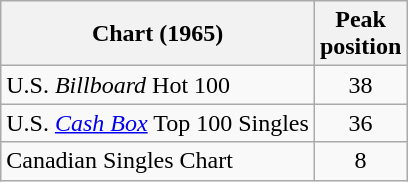<table class="wikitable sortable">
<tr>
<th>Chart (1965)</th>
<th>Peak<br>position</th>
</tr>
<tr>
<td>U.S. <em>Billboard</em> Hot 100</td>
<td align="center">38</td>
</tr>
<tr>
<td>U.S. <em><a href='#'>Cash Box</a></em> Top 100 Singles</td>
<td align="center">36</td>
</tr>
<tr>
<td align="left">Canadian Singles Chart</td>
<td align="center">8</td>
</tr>
</table>
